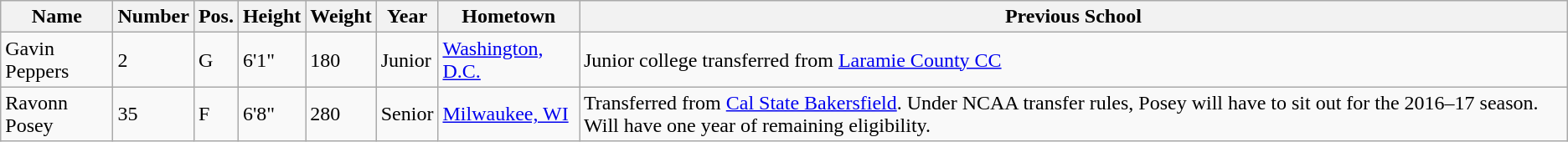<table class="wikitable sortable" border="1">
<tr>
<th>Name</th>
<th>Number</th>
<th>Pos.</th>
<th>Height</th>
<th>Weight</th>
<th>Year</th>
<th>Hometown</th>
<th class="unsortable">Previous School</th>
</tr>
<tr>
<td>Gavin Peppers</td>
<td>2</td>
<td>G</td>
<td>6'1"</td>
<td>180</td>
<td>Junior</td>
<td><a href='#'>Washington, D.C.</a></td>
<td>Junior college transferred from <a href='#'>Laramie County CC</a></td>
</tr>
<tr>
<td>Ravonn Posey</td>
<td>35</td>
<td>F</td>
<td>6'8"</td>
<td>280</td>
<td>Senior</td>
<td><a href='#'>Milwaukee, WI</a></td>
<td>Transferred from <a href='#'>Cal State Bakersfield</a>. Under NCAA transfer rules, Posey will have to sit out for the 2016–17 season. Will have one year of remaining eligibility.</td>
</tr>
</table>
